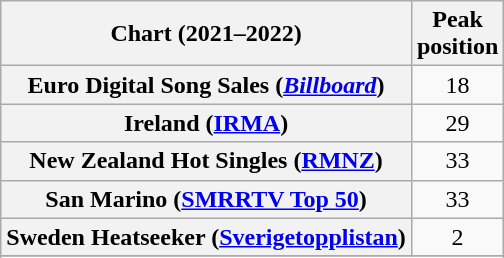<table class="wikitable sortable plainrowheaders" style="text-align:center">
<tr>
<th scope="col">Chart (2021–2022)</th>
<th scope="col">Peak<br>position</th>
</tr>
<tr>
<th scope="row">Euro Digital Song Sales (<a href='#'><em>Billboard</em></a>)</th>
<td>18</td>
</tr>
<tr>
<th scope="row">Ireland (<a href='#'>IRMA</a>)</th>
<td>29</td>
</tr>
<tr>
<th scope="row">New Zealand Hot Singles (<a href='#'>RMNZ</a>)</th>
<td>33</td>
</tr>
<tr>
<th scope="row">San Marino (<a href='#'>SMRRTV Top 50</a>)</th>
<td>33</td>
</tr>
<tr>
<th scope="row">Sweden Heatseeker (<a href='#'>Sverigetopplistan</a>)</th>
<td>2</td>
</tr>
<tr>
</tr>
<tr>
</tr>
</table>
